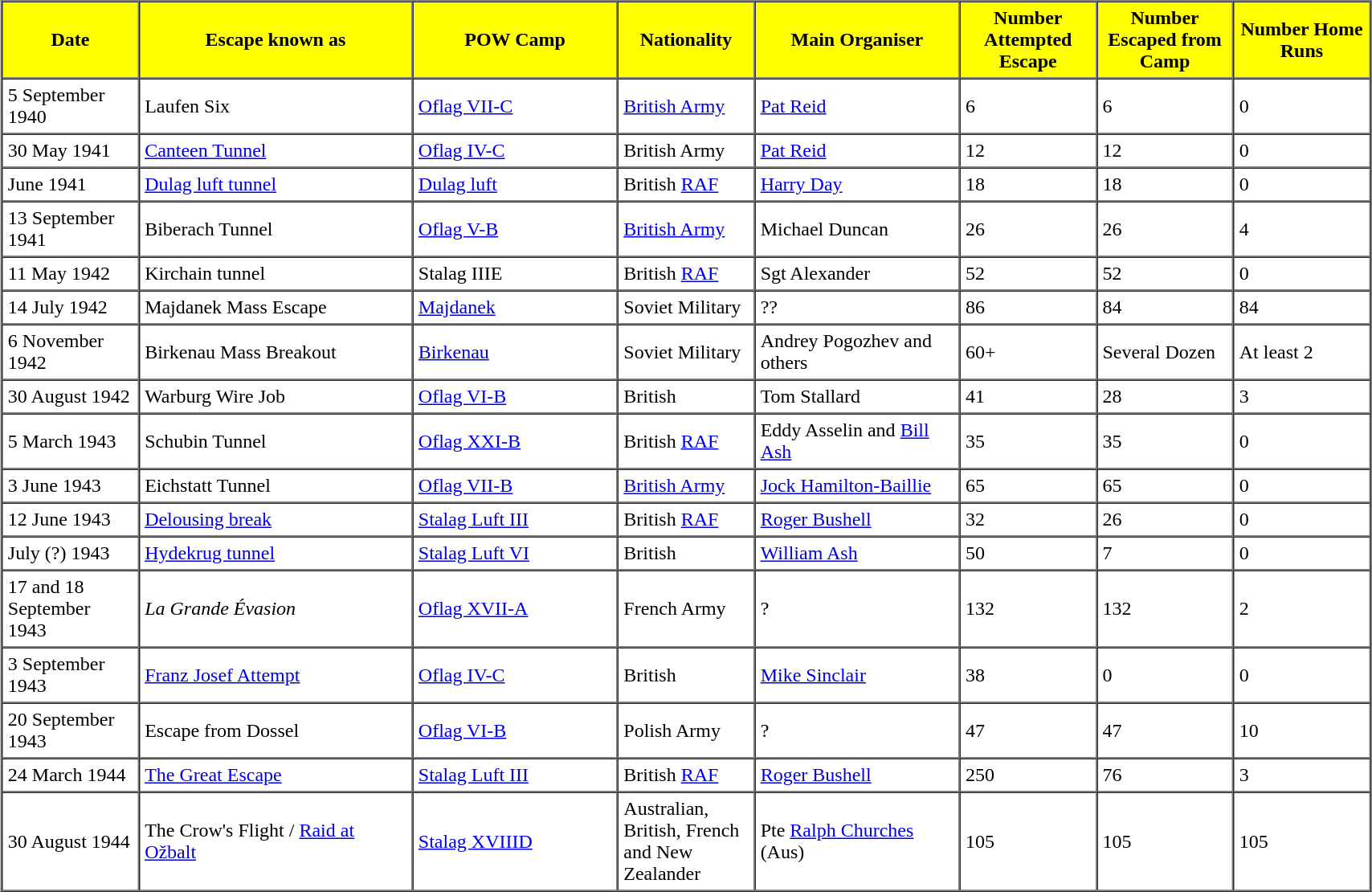<table border="1" cellspacing="0" cellpadding="4" align="center" width="90%">
<tr style="background-color:yellow; color:black">
<th>Date</th>
<th>Escape known as</th>
<th>POW Camp</th>
<th>Nationality</th>
<th>Main Organiser</th>
<th>Number Attempted Escape</th>
<th>Number Escaped from Camp</th>
<th>Number Home Runs</th>
</tr>
<tr>
<td width="10%">5 September 1940</td>
<td width="20%">Laufen Six</td>
<td width="15%"><a href='#'>Oflag VII-C</a></td>
<td width="10%"><a href='#'>British Army</a></td>
<td width="15%"><a href='#'>Pat Reid</a></td>
<td width="10%">6</td>
<td width="10%">6</td>
<td width="10%">0</td>
</tr>
<tr>
<td>30 May 1941</td>
<td><a href='#'>Canteen Tunnel</a></td>
<td><a href='#'>Oflag IV-C</a></td>
<td>British Army</td>
<td><a href='#'>Pat Reid</a></td>
<td>12</td>
<td>12</td>
<td>0</td>
</tr>
<tr>
<td>June 1941</td>
<td><a href='#'>Dulag luft tunnel</a></td>
<td><a href='#'>Dulag luft</a></td>
<td>British <a href='#'>RAF</a></td>
<td><a href='#'>Harry Day</a></td>
<td>18</td>
<td>18</td>
<td>0</td>
</tr>
<tr>
<td>13 September 1941</td>
<td>Biberach Tunnel</td>
<td><a href='#'>Oflag V-B</a></td>
<td><a href='#'>British Army</a></td>
<td>Michael Duncan</td>
<td>26</td>
<td>26</td>
<td>4</td>
</tr>
<tr>
<td>11 May 1942</td>
<td>Kirchain tunnel</td>
<td>Stalag IIIE</td>
<td>British <a href='#'>RAF</a></td>
<td>Sgt Alexander</td>
<td>52</td>
<td>52</td>
<td>0</td>
</tr>
<tr>
<td>14 July 1942</td>
<td>Majdanek Mass Escape</td>
<td><a href='#'>Majdanek</a></td>
<td>Soviet Military</td>
<td>??</td>
<td>86</td>
<td>84</td>
<td>84</td>
</tr>
<tr>
<td>6 November 1942</td>
<td>Birkenau Mass Breakout</td>
<td><a href='#'>Birkenau</a></td>
<td>Soviet Military</td>
<td>Andrey Pogozhev and others</td>
<td>60+</td>
<td>Several Dozen</td>
<td>At least 2</td>
</tr>
<tr>
<td>30 August 1942</td>
<td>Warburg Wire Job</td>
<td><a href='#'>Oflag VI-B</a></td>
<td>British</td>
<td>Tom Stallard</td>
<td>41</td>
<td>28</td>
<td>3</td>
</tr>
<tr>
<td>5 March 1943</td>
<td>Schubin Tunnel</td>
<td><a href='#'>Oflag XXI-B</a></td>
<td>British <a href='#'>RAF</a></td>
<td>Eddy Asselin and <a href='#'>Bill Ash</a></td>
<td>35</td>
<td>35</td>
<td>0</td>
</tr>
<tr>
<td>3 June 1943</td>
<td>Eichstatt Tunnel</td>
<td><a href='#'>Oflag VII-B</a></td>
<td><a href='#'>British Army</a></td>
<td><a href='#'>Jock Hamilton-Baillie</a></td>
<td>65</td>
<td>65</td>
<td>0</td>
</tr>
<tr>
<td>12 June 1943</td>
<td><a href='#'>Delousing break</a></td>
<td><a href='#'>Stalag Luft III</a></td>
<td>British <a href='#'>RAF</a></td>
<td><a href='#'>Roger Bushell</a></td>
<td>32</td>
<td>26</td>
<td>0</td>
</tr>
<tr>
<td>July (?) 1943</td>
<td><a href='#'>Hydekrug tunnel</a></td>
<td><a href='#'>Stalag Luft VI</a></td>
<td>British</td>
<td><a href='#'>William Ash</a></td>
<td>50</td>
<td>7</td>
<td>0</td>
</tr>
<tr>
<td>17 and 18 September 1943</td>
<td><em>La Grande Évasion</em></td>
<td><a href='#'>Oflag XVII-A</a></td>
<td>French Army</td>
<td>?</td>
<td>132</td>
<td>132</td>
<td>2</td>
</tr>
<tr>
<td>3 September 1943</td>
<td><a href='#'>Franz Josef Attempt</a></td>
<td><a href='#'>Oflag IV-C</a></td>
<td>British</td>
<td><a href='#'>Mike Sinclair</a></td>
<td>38</td>
<td>0</td>
<td>0</td>
</tr>
<tr>
<td>20 September 1943</td>
<td>Escape from Dossel</td>
<td><a href='#'>Oflag VI-B</a></td>
<td>Polish Army</td>
<td>?</td>
<td>47</td>
<td>47</td>
<td>10</td>
</tr>
<tr>
<td>24 March 1944</td>
<td><a href='#'>The Great Escape</a></td>
<td><a href='#'>Stalag Luft III</a></td>
<td>British <a href='#'>RAF</a></td>
<td><a href='#'>Roger Bushell</a></td>
<td>250</td>
<td>76</td>
<td>3</td>
</tr>
<tr>
<td>30 August 1944</td>
<td>The Crow's Flight / <a href='#'>Raid at Ožbalt</a></td>
<td><a href='#'>Stalag XVIIID</a></td>
<td>Australian, British, French and New Zealander</td>
<td>Pte <a href='#'>Ralph Churches</a> (Aus)</td>
<td>105</td>
<td>105</td>
<td>105</td>
</tr>
<tr>
</tr>
</table>
